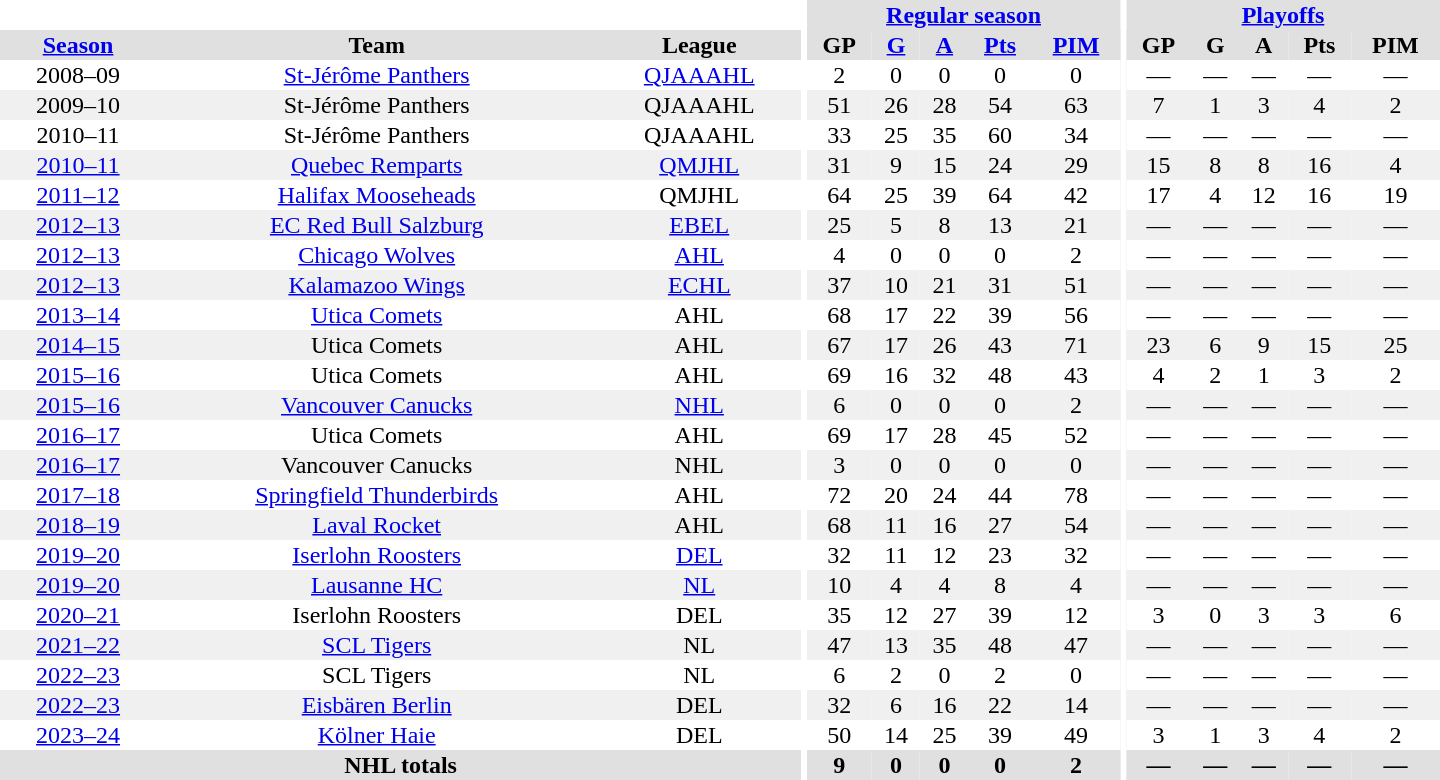<table border="0" cellpadding="1" cellspacing="0" style="text-align:center; width:60em">
<tr bgcolor="#e0e0e0">
<th colspan="3" bgcolor="#ffffff"></th>
<th rowspan="100" bgcolor="#ffffff"></th>
<th colspan="5"><a href='#'>Regular season</a></th>
<th rowspan="100" bgcolor="#ffffff"></th>
<th colspan="5"><a href='#'>Playoffs</a></th>
</tr>
<tr bgcolor="#e0e0e0">
<th><a href='#'>Season</a></th>
<th>Team</th>
<th>League</th>
<th>GP</th>
<th><a href='#'>G</a></th>
<th><a href='#'>A</a></th>
<th><a href='#'>Pts</a></th>
<th><a href='#'>PIM</a></th>
<th>GP</th>
<th>G</th>
<th>A</th>
<th>Pts</th>
<th>PIM</th>
</tr>
<tr>
<td>2008–09</td>
<td><a href='#'>St-Jérôme Panthers</a></td>
<td><a href='#'>QJAAAHL</a></td>
<td>2</td>
<td>0</td>
<td>0</td>
<td>0</td>
<td>0</td>
<td>—</td>
<td>—</td>
<td>—</td>
<td>—</td>
<td>—</td>
</tr>
<tr bgcolor="#f0f0f0">
<td>2009–10</td>
<td>St-Jérôme Panthers</td>
<td>QJAAAHL</td>
<td>51</td>
<td>26</td>
<td>28</td>
<td>54</td>
<td>63</td>
<td>7</td>
<td>1</td>
<td>3</td>
<td>4</td>
<td>2</td>
</tr>
<tr>
<td>2010–11</td>
<td>St-Jérôme Panthers</td>
<td>QJAAAHL</td>
<td>33</td>
<td>25</td>
<td>35</td>
<td>60</td>
<td>34</td>
<td>—</td>
<td>—</td>
<td>—</td>
<td>—</td>
<td>—</td>
</tr>
<tr bgcolor="#f0f0f0">
<td><a href='#'>2010–11</a></td>
<td><a href='#'>Quebec Remparts</a></td>
<td><a href='#'>QMJHL</a></td>
<td>31</td>
<td>9</td>
<td>15</td>
<td>24</td>
<td>29</td>
<td>15</td>
<td>8</td>
<td>8</td>
<td>16</td>
<td>4</td>
</tr>
<tr>
<td><a href='#'>2011–12</a></td>
<td><a href='#'>Halifax Mooseheads</a></td>
<td>QMJHL</td>
<td>64</td>
<td>25</td>
<td>39</td>
<td>64</td>
<td>42</td>
<td>17</td>
<td>4</td>
<td>12</td>
<td>16</td>
<td>19</td>
</tr>
<tr bgcolor="#f0f0f0">
<td><a href='#'>2012–13</a></td>
<td><a href='#'>EC Red Bull Salzburg</a></td>
<td><a href='#'>EBEL</a></td>
<td>25</td>
<td>5</td>
<td>8</td>
<td>13</td>
<td>21</td>
<td>—</td>
<td>—</td>
<td>—</td>
<td>—</td>
<td>—</td>
</tr>
<tr>
<td><a href='#'>2012–13</a></td>
<td><a href='#'>Chicago Wolves</a></td>
<td><a href='#'>AHL</a></td>
<td>4</td>
<td>0</td>
<td>0</td>
<td>0</td>
<td>2</td>
<td>—</td>
<td>—</td>
<td>—</td>
<td>—</td>
<td>—</td>
</tr>
<tr bgcolor="#f0f0f0">
<td><a href='#'>2012–13</a></td>
<td><a href='#'>Kalamazoo Wings</a></td>
<td><a href='#'>ECHL</a></td>
<td>37</td>
<td>10</td>
<td>21</td>
<td>31</td>
<td>51</td>
<td>—</td>
<td>—</td>
<td>—</td>
<td>—</td>
<td>—</td>
</tr>
<tr>
<td><a href='#'>2013–14</a></td>
<td><a href='#'>Utica Comets</a></td>
<td>AHL</td>
<td>68</td>
<td>17</td>
<td>22</td>
<td>39</td>
<td>56</td>
<td>—</td>
<td>—</td>
<td>—</td>
<td>—</td>
<td>—</td>
</tr>
<tr bgcolor="#f0f0f0">
<td><a href='#'>2014–15</a></td>
<td>Utica Comets</td>
<td>AHL</td>
<td>67</td>
<td>17</td>
<td>26</td>
<td>43</td>
<td>71</td>
<td>23</td>
<td>6</td>
<td>9</td>
<td>15</td>
<td>25</td>
</tr>
<tr>
<td><a href='#'>2015–16</a></td>
<td>Utica Comets</td>
<td>AHL</td>
<td>69</td>
<td>16</td>
<td>32</td>
<td>48</td>
<td>43</td>
<td>4</td>
<td>2</td>
<td>1</td>
<td>3</td>
<td>2</td>
</tr>
<tr bgcolor="#f0f0f0">
<td><a href='#'>2015–16</a></td>
<td><a href='#'>Vancouver Canucks</a></td>
<td><a href='#'>NHL</a></td>
<td>6</td>
<td>0</td>
<td>0</td>
<td>0</td>
<td>2</td>
<td>—</td>
<td>—</td>
<td>—</td>
<td>—</td>
<td>—</td>
</tr>
<tr>
<td><a href='#'>2016–17</a></td>
<td>Utica Comets</td>
<td>AHL</td>
<td>69</td>
<td>17</td>
<td>28</td>
<td>45</td>
<td>52</td>
<td>—</td>
<td>—</td>
<td>—</td>
<td>—</td>
<td>—</td>
</tr>
<tr bgcolor="#f0f0f0">
<td><a href='#'>2016–17</a></td>
<td>Vancouver Canucks</td>
<td>NHL</td>
<td>3</td>
<td>0</td>
<td>0</td>
<td>0</td>
<td>0</td>
<td>—</td>
<td>—</td>
<td>—</td>
<td>—</td>
<td>—</td>
</tr>
<tr>
<td><a href='#'>2017–18</a></td>
<td><a href='#'>Springfield Thunderbirds</a></td>
<td>AHL</td>
<td>72</td>
<td>20</td>
<td>24</td>
<td>44</td>
<td>78</td>
<td>—</td>
<td>—</td>
<td>—</td>
<td>—</td>
<td>—</td>
</tr>
<tr bgcolor="#f0f0f0">
<td><a href='#'>2018–19</a></td>
<td><a href='#'>Laval Rocket</a></td>
<td>AHL</td>
<td>68</td>
<td>11</td>
<td>16</td>
<td>27</td>
<td>54</td>
<td>—</td>
<td>—</td>
<td>—</td>
<td>—</td>
<td>—</td>
</tr>
<tr>
<td><a href='#'>2019–20</a></td>
<td><a href='#'>Iserlohn Roosters</a></td>
<td><a href='#'>DEL</a></td>
<td>32</td>
<td>11</td>
<td>12</td>
<td>23</td>
<td>32</td>
<td>—</td>
<td>—</td>
<td>—</td>
<td>—</td>
<td>—</td>
</tr>
<tr bgcolor="#f0f0f0">
<td><a href='#'>2019–20</a></td>
<td><a href='#'>Lausanne HC</a></td>
<td><a href='#'>NL</a></td>
<td>10</td>
<td>4</td>
<td>4</td>
<td>8</td>
<td>4</td>
<td>—</td>
<td>—</td>
<td>—</td>
<td>—</td>
<td>—</td>
</tr>
<tr>
<td><a href='#'>2020–21</a></td>
<td>Iserlohn Roosters</td>
<td>DEL</td>
<td>35</td>
<td>12</td>
<td>27</td>
<td>39</td>
<td>12</td>
<td>3</td>
<td>0</td>
<td>3</td>
<td>3</td>
<td>6</td>
</tr>
<tr bgcolor="#f0f0f0">
<td><a href='#'>2021–22</a></td>
<td><a href='#'>SCL Tigers</a></td>
<td>NL</td>
<td>47</td>
<td>13</td>
<td>35</td>
<td>48</td>
<td>47</td>
<td>—</td>
<td>—</td>
<td>—</td>
<td>—</td>
<td>—</td>
</tr>
<tr>
<td><a href='#'>2022–23</a></td>
<td>SCL Tigers</td>
<td>NL</td>
<td>6</td>
<td>2</td>
<td>0</td>
<td>2</td>
<td>0</td>
<td>—</td>
<td>—</td>
<td>—</td>
<td>—</td>
<td>—</td>
</tr>
<tr bgcolor="#f0f0f0">
<td><a href='#'>2022–23</a></td>
<td><a href='#'>Eisbären Berlin</a></td>
<td>DEL</td>
<td>32</td>
<td>6</td>
<td>16</td>
<td>22</td>
<td>14</td>
<td>—</td>
<td>—</td>
<td>—</td>
<td>—</td>
<td>—</td>
</tr>
<tr>
<td><a href='#'>2023–24</a></td>
<td><a href='#'>Kölner Haie</a></td>
<td>DEL</td>
<td>50</td>
<td>14</td>
<td>25</td>
<td>39</td>
<td>49</td>
<td>3</td>
<td>1</td>
<td>3</td>
<td>4</td>
<td>2</td>
</tr>
<tr bgcolor="#e0e0e0">
<th colspan="3">NHL totals</th>
<th>9</th>
<th>0</th>
<th>0</th>
<th>0</th>
<th>2</th>
<th>—</th>
<th>—</th>
<th>—</th>
<th>—</th>
<th>—</th>
</tr>
</table>
